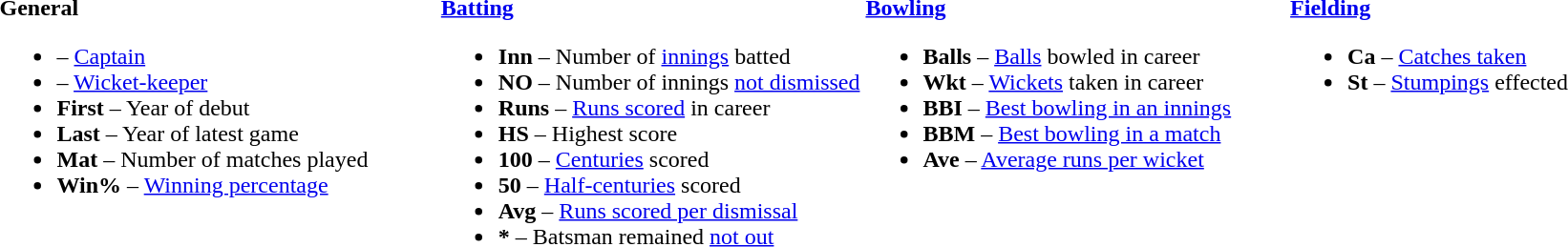<table>
<tr>
<td valign="top" style="width:26%"><br><strong>General</strong><ul><li> – <a href='#'>Captain</a></li><li> – <a href='#'>Wicket-keeper</a></li><li><strong>First</strong> – Year of debut</li><li><strong>Last</strong> – Year of latest game</li><li><strong>Mat</strong> – Number of matches played</li><li><strong>Win%</strong> – <a href='#'>Winning percentage</a></li></ul></td>
<td valign="top" style="width:25%"><br><strong><a href='#'>Batting</a></strong><ul><li><strong>Inn</strong> – Number of <a href='#'>innings</a> batted</li><li><strong>NO</strong> – Number of innings <a href='#'>not dismissed</a></li><li><strong>Runs</strong> – <a href='#'>Runs scored</a> in career</li><li><strong>HS</strong> – Highest score</li><li><strong>100</strong> – <a href='#'>Centuries</a> scored</li><li><strong>50</strong> – <a href='#'>Half-centuries</a> scored</li><li><strong>Avg</strong> – <a href='#'>Runs scored per dismissal</a></li><li><strong>*</strong> – Batsman remained <a href='#'>not out</a></li></ul></td>
<td valign="top" style="width:25%"><br><strong><a href='#'>Bowling</a></strong><ul><li><strong>Balls</strong> – <a href='#'>Balls</a> bowled in career</li><li><strong>Wkt</strong> – <a href='#'>Wickets</a> taken in career</li><li><strong>BBI</strong> – <a href='#'>Best bowling in an innings</a></li><li><strong>BBM</strong> – <a href='#'>Best bowling in a match</a></li><li><strong>Ave</strong> – <a href='#'>Average runs per wicket</a></li></ul></td>
<td valign="top" style="width:24%"><br><strong><a href='#'>Fielding</a></strong><ul><li><strong>Ca</strong> – <a href='#'>Catches taken</a></li><li><strong>St</strong> – <a href='#'>Stumpings</a> effected</li></ul></td>
</tr>
</table>
